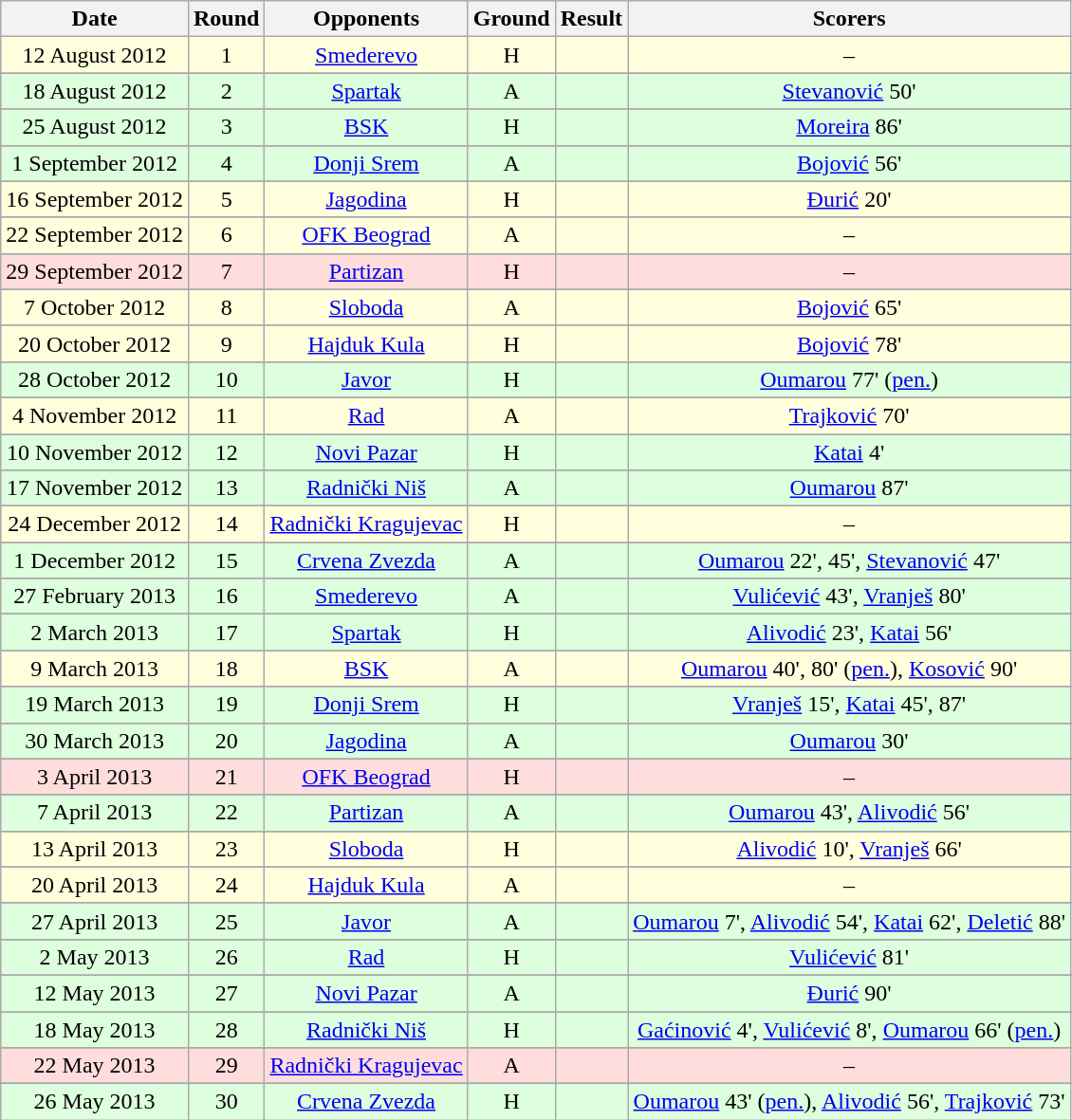<table class="wikitable" style="text-align:center">
<tr>
<th>Date</th>
<th>Round</th>
<th>Opponents</th>
<th>Ground</th>
<th>Result</th>
<th>Scorers</th>
</tr>
<tr bgcolor="#ffffdd">
<td>12 August 2012</td>
<td>1</td>
<td><a href='#'>Smederevo</a></td>
<td>H</td>
<td></td>
<td>–</td>
</tr>
<tr>
</tr>
<tr bgcolor="#ddffdd">
<td>18 August 2012</td>
<td>2</td>
<td><a href='#'>Spartak</a></td>
<td>A</td>
<td></td>
<td><a href='#'>Stevanović</a> 50'</td>
</tr>
<tr>
</tr>
<tr bgcolor="#ddffdd">
<td>25 August 2012</td>
<td>3</td>
<td><a href='#'>BSK</a></td>
<td>H</td>
<td></td>
<td><a href='#'>Moreira</a> 86'</td>
</tr>
<tr>
</tr>
<tr bgcolor="#ddffdd">
<td>1 September 2012</td>
<td>4</td>
<td><a href='#'>Donji Srem</a></td>
<td>A</td>
<td></td>
<td><a href='#'>Bojović</a> 56'</td>
</tr>
<tr>
</tr>
<tr bgcolor="#ffffdd">
<td>16 September 2012</td>
<td>5</td>
<td><a href='#'>Jagodina</a></td>
<td>H</td>
<td></td>
<td><a href='#'>Đurić</a> 20'</td>
</tr>
<tr>
</tr>
<tr bgcolor="#ffffdd">
<td>22 September 2012</td>
<td>6</td>
<td><a href='#'>OFK Beograd</a></td>
<td>A</td>
<td></td>
<td>–</td>
</tr>
<tr>
</tr>
<tr bgcolor="#ffdddd">
<td>29 September 2012</td>
<td>7</td>
<td><a href='#'>Partizan</a></td>
<td>H</td>
<td></td>
<td>–</td>
</tr>
<tr>
</tr>
<tr bgcolor="#ffffdd">
<td>7 October 2012</td>
<td>8</td>
<td><a href='#'>Sloboda</a></td>
<td>A</td>
<td></td>
<td><a href='#'>Bojović</a> 65'</td>
</tr>
<tr>
</tr>
<tr bgcolor="#ffffdd">
<td>20 October 2012</td>
<td>9</td>
<td><a href='#'>Hajduk Kula</a></td>
<td>H</td>
<td></td>
<td><a href='#'>Bojović</a> 78'</td>
</tr>
<tr>
</tr>
<tr bgcolor="#ddffdd">
<td>28 October 2012</td>
<td>10</td>
<td><a href='#'>Javor</a></td>
<td>H</td>
<td></td>
<td><a href='#'>Oumarou</a> 77' (<a href='#'>pen.</a>)</td>
</tr>
<tr>
</tr>
<tr bgcolor="#ffffdd">
<td>4 November 2012</td>
<td>11</td>
<td><a href='#'>Rad</a></td>
<td>A</td>
<td></td>
<td><a href='#'>Trajković</a> 70'</td>
</tr>
<tr>
</tr>
<tr bgcolor="#ddffdd">
<td>10 November 2012</td>
<td>12</td>
<td><a href='#'>Novi Pazar</a></td>
<td>H</td>
<td></td>
<td><a href='#'>Katai</a> 4'</td>
</tr>
<tr>
</tr>
<tr bgcolor="#ddffdd">
<td>17 November 2012</td>
<td>13</td>
<td><a href='#'>Radnički Niš</a></td>
<td>A</td>
<td></td>
<td><a href='#'>Oumarou</a> 87'</td>
</tr>
<tr>
</tr>
<tr bgcolor="#ffffdd">
<td>24 December 2012</td>
<td>14</td>
<td><a href='#'>Radnički Kragujevac</a></td>
<td>H</td>
<td></td>
<td>–</td>
</tr>
<tr>
</tr>
<tr bgcolor="#ddffdd">
<td>1 December 2012</td>
<td>15</td>
<td><a href='#'>Crvena Zvezda</a></td>
<td>A</td>
<td></td>
<td><a href='#'>Oumarou</a> 22', 45', <a href='#'>Stevanović</a> 47'</td>
</tr>
<tr>
</tr>
<tr bgcolor="#ddffdd">
<td>27 February 2013</td>
<td>16</td>
<td><a href='#'>Smederevo</a></td>
<td>A</td>
<td></td>
<td><a href='#'>Vulićević</a> 43', <a href='#'>Vranješ</a> 80'</td>
</tr>
<tr>
</tr>
<tr bgcolor="#ddffdd">
<td>2 March 2013</td>
<td>17</td>
<td><a href='#'>Spartak</a></td>
<td>H</td>
<td></td>
<td><a href='#'>Alivodić</a> 23', <a href='#'>Katai</a> 56'</td>
</tr>
<tr>
</tr>
<tr bgcolor="#ffffdd">
<td>9 March 2013</td>
<td>18</td>
<td><a href='#'>BSK</a></td>
<td>A</td>
<td></td>
<td><a href='#'>Oumarou</a> 40', 80' (<a href='#'>pen.</a>), <a href='#'>Kosović</a> 90'</td>
</tr>
<tr>
</tr>
<tr bgcolor="#ddffdd">
<td>19 March 2013</td>
<td>19</td>
<td><a href='#'>Donji Srem</a></td>
<td>H</td>
<td></td>
<td><a href='#'>Vranješ</a> 15', <a href='#'>Katai</a> 45', 87'</td>
</tr>
<tr>
</tr>
<tr bgcolor="#ddffdd">
<td>30 March 2013</td>
<td>20</td>
<td><a href='#'>Jagodina</a></td>
<td>A</td>
<td></td>
<td><a href='#'>Oumarou</a> 30'</td>
</tr>
<tr>
</tr>
<tr bgcolor="#ffdddd">
<td>3 April 2013</td>
<td>21</td>
<td><a href='#'>OFK Beograd</a></td>
<td>H</td>
<td></td>
<td>–</td>
</tr>
<tr>
</tr>
<tr bgcolor="#ddffdd">
<td>7 April 2013</td>
<td>22</td>
<td><a href='#'>Partizan</a></td>
<td>A</td>
<td></td>
<td><a href='#'>Oumarou</a> 43', <a href='#'>Alivodić</a> 56'</td>
</tr>
<tr>
</tr>
<tr bgcolor="#ffffdd">
<td>13 April 2013</td>
<td>23</td>
<td><a href='#'>Sloboda</a></td>
<td>H</td>
<td></td>
<td><a href='#'>Alivodić</a> 10', <a href='#'>Vranješ</a> 66'</td>
</tr>
<tr>
</tr>
<tr bgcolor="#ffffdd">
<td>20 April 2013</td>
<td>24</td>
<td><a href='#'>Hajduk Kula</a></td>
<td>A</td>
<td></td>
<td>–</td>
</tr>
<tr>
</tr>
<tr bgcolor="#ddffdd">
<td>27 April 2013</td>
<td>25</td>
<td><a href='#'>Javor</a></td>
<td>A</td>
<td></td>
<td><a href='#'>Oumarou</a> 7', <a href='#'>Alivodić</a> 54', <a href='#'>Katai</a> 62', <a href='#'>Deletić</a> 88'</td>
</tr>
<tr>
</tr>
<tr bgcolor="#ddffdd">
<td>2 May 2013</td>
<td>26</td>
<td><a href='#'>Rad</a></td>
<td>H</td>
<td></td>
<td><a href='#'>Vulićević</a> 81'</td>
</tr>
<tr>
</tr>
<tr bgcolor="#ddffdd">
<td>12 May 2013</td>
<td>27</td>
<td><a href='#'>Novi Pazar</a></td>
<td>A</td>
<td></td>
<td><a href='#'>Đurić</a> 90'</td>
</tr>
<tr>
</tr>
<tr bgcolor="#ddffdd">
<td>18 May 2013</td>
<td>28</td>
<td><a href='#'>Radnički Niš</a></td>
<td>H</td>
<td></td>
<td><a href='#'>Gaćinović</a> 4', <a href='#'>Vulićević</a> 8', <a href='#'>Oumarou</a> 66' (<a href='#'>pen.</a>)</td>
</tr>
<tr>
</tr>
<tr bgcolor="#ffdddd">
<td>22 May 2013</td>
<td>29</td>
<td><a href='#'>Radnički Kragujevac</a></td>
<td>A</td>
<td></td>
<td>–</td>
</tr>
<tr>
</tr>
<tr bgcolor="#ddffdd">
<td>26 May 2013</td>
<td>30</td>
<td><a href='#'>Crvena Zvezda</a></td>
<td>H</td>
<td></td>
<td><a href='#'>Oumarou</a> 43' (<a href='#'>pen.</a>), <a href='#'>Alivodić</a> 56', <a href='#'>Trajković</a> 73'</td>
</tr>
</table>
